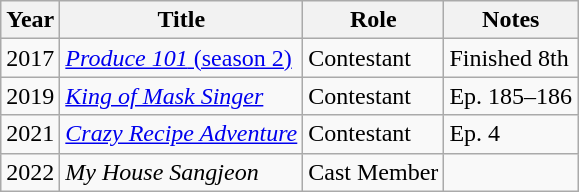<table class="wikitable">
<tr>
<th>Year</th>
<th>Title</th>
<th>Role</th>
<th>Notes</th>
</tr>
<tr>
<td>2017</td>
<td><a href='#'><em>Produce 101</em> (season 2)</a></td>
<td>Contestant</td>
<td>Finished 8th</td>
</tr>
<tr>
<td>2019</td>
<td><em><a href='#'>King of Mask Singer</a></em></td>
<td>Contestant</td>
<td>Ep. 185–186</td>
</tr>
<tr>
<td>2021</td>
<td><em><a href='#'>Crazy Recipe Adventure</a></em></td>
<td>Contestant</td>
<td>Ep. 4</td>
</tr>
<tr>
<td>2022</td>
<td><em>My House Sangjeon</em></td>
<td>Cast Member</td>
<td></td>
</tr>
</table>
